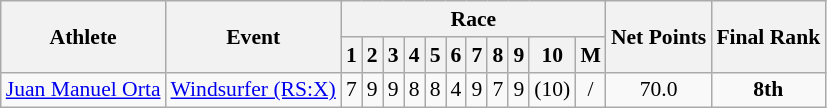<table class="wikitable" style="font-size:90%">
<tr>
<th rowspan=2>Athlete</th>
<th rowspan=2>Event</th>
<th colspan=11>Race</th>
<th rowspan=2>Net Points</th>
<th rowspan=2>Final Rank</th>
</tr>
<tr>
<th>1</th>
<th>2</th>
<th>3</th>
<th>4</th>
<th>5</th>
<th>6</th>
<th>7</th>
<th>8</th>
<th>9</th>
<th>10</th>
<th>M</th>
</tr>
<tr align=center>
<td align=left><a href='#'>Juan Manuel Orta</a></td>
<td align=left><a href='#'>Windsurfer (RS:X)</a></td>
<td>7</td>
<td>9</td>
<td>9</td>
<td>8</td>
<td>8</td>
<td>4</td>
<td>9</td>
<td>7</td>
<td>9</td>
<td>(10)</td>
<td>/</td>
<td>70.0</td>
<td><strong>8th</strong></td>
</tr>
</table>
